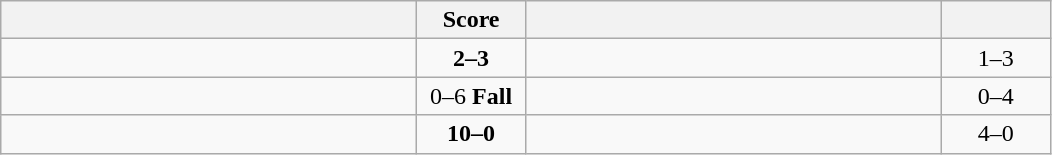<table class="wikitable" style="text-align: center; ">
<tr>
<th align="right" width="270"></th>
<th width="65">Score</th>
<th align="left" width="270"></th>
<th width="65"></th>
</tr>
<tr>
<td align="left"></td>
<td><strong>2–3</strong></td>
<td align="left"><strong></strong></td>
<td>1–3 <strong></strong></td>
</tr>
<tr>
<td align="left"></td>
<td>0–6 <strong>Fall</strong></td>
<td align="left"><strong></strong></td>
<td>0–4 <strong></strong></td>
</tr>
<tr>
<td align="left"><strong></strong></td>
<td><strong>10–0</strong></td>
<td align="left"></td>
<td>4–0 <strong></strong></td>
</tr>
</table>
